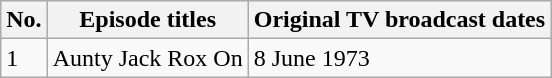<table class="wikitable">
<tr>
<th>No.</th>
<th>Episode titles</th>
<th>Original TV broadcast dates</th>
</tr>
<tr>
<td>1</td>
<td>Aunty Jack Rox On</td>
<td>8 June 1973</td>
</tr>
</table>
